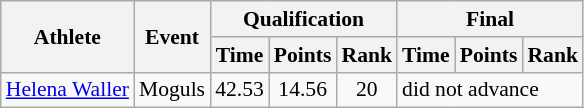<table class="wikitable" style="font-size:90%">
<tr>
<th rowspan="2">Athlete</th>
<th rowspan="2">Event</th>
<th colspan="3">Qualification</th>
<th colspan="3">Final</th>
</tr>
<tr>
<th>Time</th>
<th>Points</th>
<th>Rank</th>
<th>Time</th>
<th>Points</th>
<th>Rank</th>
</tr>
<tr>
<td><a href='#'>Helena Waller</a></td>
<td>Moguls</td>
<td align="center">42.53</td>
<td align="center">14.56</td>
<td align="center">20</td>
<td colspan="3">did not advance</td>
</tr>
</table>
